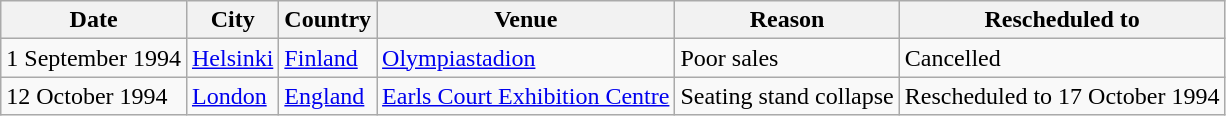<table Class=wikitable>
<tr>
<th>Date</th>
<th>City</th>
<th>Country</th>
<th>Venue</th>
<th>Reason</th>
<th>Rescheduled to</th>
</tr>
<tr>
<td>1 September 1994</td>
<td><a href='#'>Helsinki</a></td>
<td><a href='#'>Finland</a></td>
<td><a href='#'>Olympiastadion</a></td>
<td>Poor sales</td>
<td>Cancelled</td>
</tr>
<tr>
<td>12 October 1994</td>
<td><a href='#'>London</a></td>
<td><a href='#'>England</a></td>
<td><a href='#'>Earls Court Exhibition Centre</a></td>
<td>Seating stand collapse</td>
<td>Rescheduled to 17 October 1994</td>
</tr>
</table>
